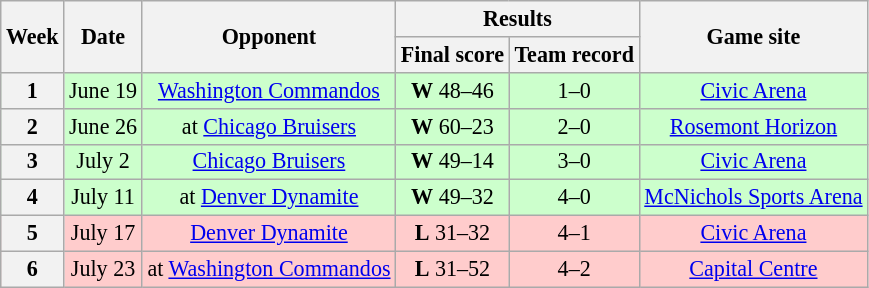<table class="wikitable" align="center" style="font-size: 92%">
<tr>
<th rowspan="2">Week</th>
<th rowspan="2">Date</th>
<th rowspan="2">Opponent</th>
<th colspan="2">Results</th>
<th rowspan="2">Game site</th>
</tr>
<tr>
<th>Final score</th>
<th>Team record</th>
</tr>
<tr style="background:#cfc">
<th>1</th>
<td style="text-align:center;">June 19</td>
<td style="text-align:center;"><a href='#'>Washington Commandos</a></td>
<td style="text-align:center;"><strong>W</strong> 48–46</td>
<td style="text-align:center;">1–0</td>
<td style="text-align:center;"><a href='#'>Civic Arena</a></td>
</tr>
<tr style="background:#cfc">
<th>2</th>
<td style="text-align:center;">June 26</td>
<td style="text-align:center;">at <a href='#'>Chicago Bruisers</a></td>
<td style="text-align:center;"><strong>W</strong> 60–23</td>
<td style="text-align:center;">2–0</td>
<td style="text-align:center;"><a href='#'>Rosemont Horizon</a></td>
</tr>
<tr style="background:#cfc">
<th>3</th>
<td style="text-align:center;">July 2</td>
<td style="text-align:center;"><a href='#'>Chicago Bruisers</a></td>
<td style="text-align:center;"><strong>W</strong> 49–14</td>
<td style="text-align:center;">3–0</td>
<td style="text-align:center;"><a href='#'>Civic Arena</a></td>
</tr>
<tr style="background:#cfc">
<th>4</th>
<td style="text-align:center;">July 11</td>
<td style="text-align:center;">at <a href='#'>Denver Dynamite</a></td>
<td style="text-align:center;"><strong>W</strong> 49–32</td>
<td style="text-align:center;">4–0</td>
<td style="text-align:center;"><a href='#'>McNichols Sports Arena</a></td>
</tr>
<tr style="background:#fcc">
<th>5</th>
<td style="text-align:center;">July 17</td>
<td style="text-align:center;"><a href='#'>Denver Dynamite</a></td>
<td style="text-align:center;"><strong>L</strong> 31–32</td>
<td style="text-align:center;">4–1</td>
<td style="text-align:center;"><a href='#'>Civic Arena</a></td>
</tr>
<tr style="background:#fcc">
<th>6</th>
<td style="text-align:center;">July 23</td>
<td style="text-align:center;">at <a href='#'>Washington Commandos</a></td>
<td style="text-align:center;"><strong>L</strong> 31–52</td>
<td style="text-align:center;">4–2</td>
<td style="text-align:center;"><a href='#'>Capital Centre</a></td>
</tr>
</table>
